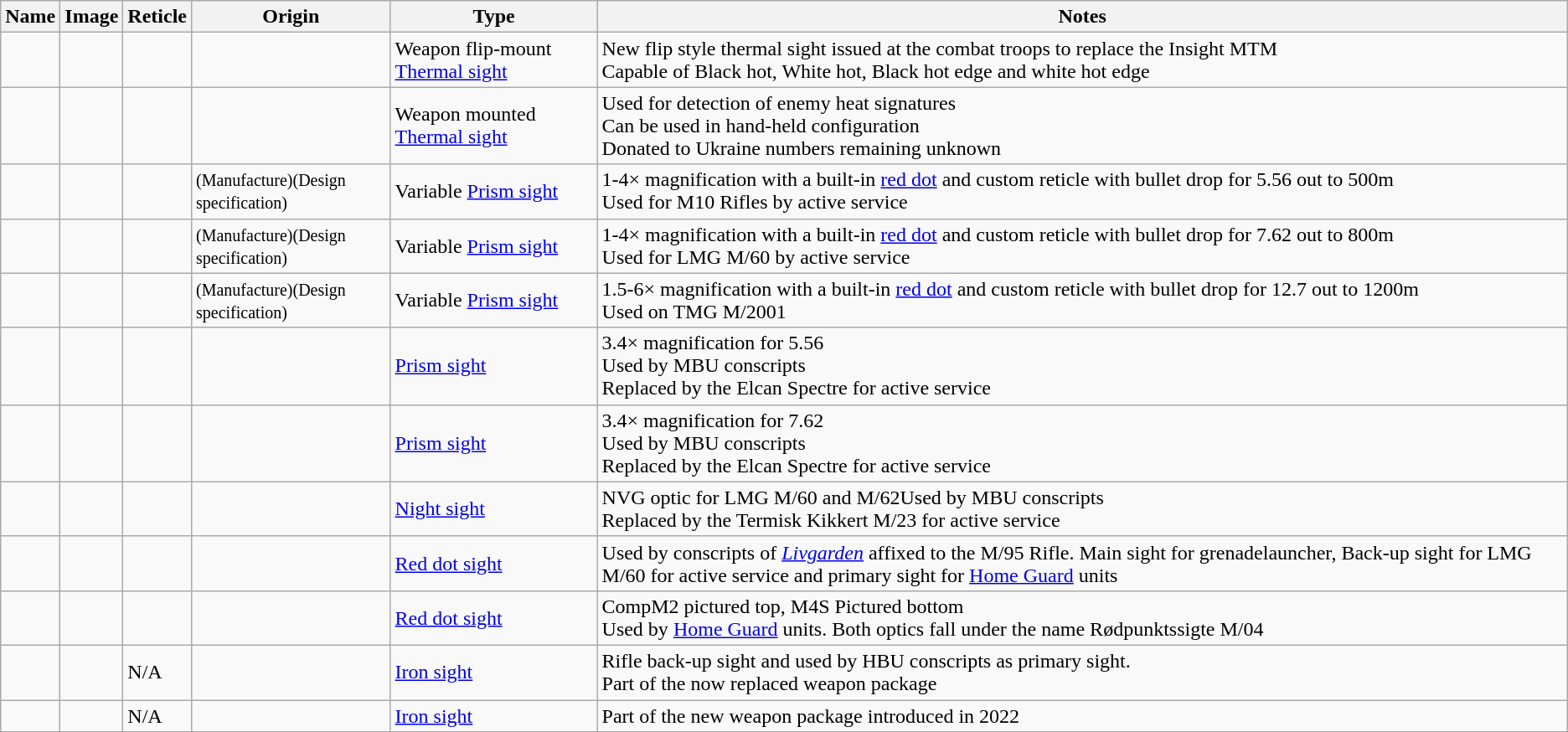<table class="wikitable">
<tr>
<th>Name</th>
<th>Image</th>
<th>Reticle</th>
<th>Origin</th>
<th>Type</th>
<th>Notes</th>
</tr>
<tr>
<td></td>
<td></td>
<td></td>
<td></td>
<td>Weapon flip-mount <a href='#'>Thermal sight</a></td>
<td>New flip style thermal sight issued at the combat troops to replace the Insight MTM<br>Capable of Black hot, White hot, Black hot edge and white hot edge</td>
</tr>
<tr>
<td></td>
<td></td>
<td></td>
<td></td>
<td>Weapon mounted <a href='#'>Thermal sight</a></td>
<td>Used for detection of enemy heat signatures<br>Can be used in hand-held configuration<br>Donated to Ukraine numbers remaining unknown</td>
</tr>
<tr>
<td></td>
<td></td>
<td></td>
<td><small>(Manufacture)</small><small>(Design specification)</small></td>
<td>Variable <a href='#'>Prism sight</a></td>
<td>1-4× magnification with a built-in <a href='#'>red dot</a> and custom reticle with bullet drop for 5.56 out to 500m<br>Used for M10 Rifles by active service</td>
</tr>
<tr>
<td></td>
<td></td>
<td></td>
<td><small>(Manufacture)</small><small>(Design specification)</small></td>
<td>Variable <a href='#'>Prism sight</a></td>
<td>1-4× magnification with a built-in <a href='#'>red dot</a> and custom reticle with bullet drop for 7.62 out to 800m<br>Used for LMG M/60 by active service</td>
</tr>
<tr>
<td></td>
<td></td>
<td></td>
<td><small>(Manufacture)</small><small>(Design specification)</small></td>
<td>Variable <a href='#'>Prism sight</a></td>
<td>1.5-6× magnification with a built-in <a href='#'>red dot</a> and custom reticle with bullet drop for 12.7 out to 1200m<br>Used on TMG M/2001</td>
</tr>
<tr>
<td></td>
<td></td>
<td></td>
<td></td>
<td><a href='#'>Prism sight</a></td>
<td>3.4× magnification for 5.56<br>Used by MBU conscripts<br>Replaced by the Elcan Spectre for active service</td>
</tr>
<tr>
<td></td>
<td></td>
<td></td>
<td></td>
<td><a href='#'>Prism sight</a></td>
<td>3.4× magnification for 7.62<br>Used by MBU conscripts<br>Replaced by the Elcan Spectre for active service</td>
</tr>
<tr>
<td></td>
<td></td>
<td></td>
<td></td>
<td><a href='#'>Night sight</a></td>
<td>NVG optic for LMG M/60 and M/62Used by MBU conscripts<br>Replaced by the Termisk Kikkert M/23 for active service</td>
</tr>
<tr>
<td></td>
<td></td>
<td></td>
<td></td>
<td><a href='#'>Red dot sight</a></td>
<td>Used by conscripts of <a href='#'><em>Livgarden</em></a> affixed to the M/95 Rifle. Main sight for grenadelauncher, Back-up sight for LMG M/60 for active service and primary sight for <a href='#'>Home Guard</a> units</td>
</tr>
<tr>
<td></td>
<td><br></td>
<td></td>
<td></td>
<td><a href='#'>Red dot sight</a></td>
<td>CompM2 pictured top, M4S Pictured bottom<br>Used by <a href='#'>Home Guard</a> units. Both optics fall under the name Rødpunktssigte M/04 </td>
</tr>
<tr>
<td></td>
<td></td>
<td>N/A</td>
<td></td>
<td><a href='#'>Iron sight</a></td>
<td>Rifle back-up sight and used by HBU conscripts as primary sight.<br>Part of the now replaced weapon package</td>
</tr>
<tr>
<td></td>
<td></td>
<td>N/A</td>
<td></td>
<td><a href='#'>Iron sight</a></td>
<td>Part of the new weapon package introduced in 2022</td>
</tr>
</table>
